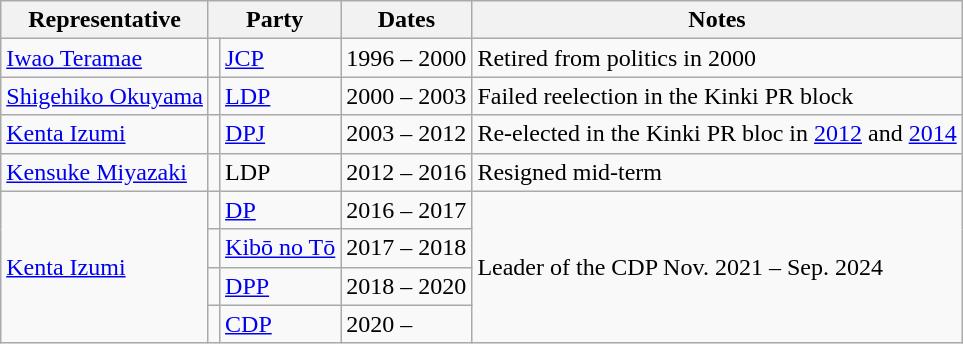<table class=wikitable>
<tr valign=bottom>
<th>Representative</th>
<th colspan="2">Party</th>
<th>Dates</th>
<th>Notes</th>
</tr>
<tr>
<td><a href='#'>Iwao Teramae</a></td>
<td bgcolor=></td>
<td><a href='#'>JCP</a></td>
<td>1996 – 2000</td>
<td>Retired from politics in 2000</td>
</tr>
<tr>
<td><a href='#'>Shigehiko Okuyama</a></td>
<td bgcolor=></td>
<td><a href='#'>LDP</a></td>
<td>2000 – 2003</td>
<td>Failed reelection in the Kinki PR block</td>
</tr>
<tr>
<td><a href='#'>Kenta Izumi</a></td>
<td bgcolor=></td>
<td><a href='#'>DPJ</a></td>
<td>2003 – 2012</td>
<td>Re-elected in the Kinki PR bloc in <a href='#'>2012</a> and <a href='#'>2014</a></td>
</tr>
<tr>
<td><a href='#'>Kensuke Miyazaki</a></td>
<td bgcolor=></td>
<td>LDP</td>
<td>2012 – 2016</td>
<td>Resigned mid-term</td>
</tr>
<tr>
<td rowspan="4"><a href='#'>Kenta Izumi</a></td>
<td bgcolor=></td>
<td><a href='#'>DP</a></td>
<td>2016 – 2017</td>
<td rowspan="4">Leader of the CDP  Nov. 2021 – Sep. 2024</td>
</tr>
<tr>
<td bgcolor=></td>
<td><a href='#'>Kibō no Tō</a></td>
<td>2017 – 2018</td>
</tr>
<tr>
<td bgcolor=></td>
<td><a href='#'>DPP</a></td>
<td>2018 – 2020</td>
</tr>
<tr>
<td bgcolor=></td>
<td><a href='#'>CDP</a></td>
<td>2020 –</td>
</tr>
</table>
